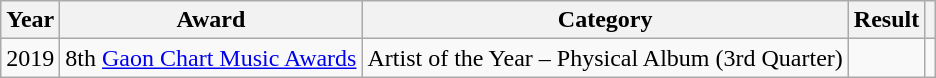<table class="wikitable" style="text-align:center;">
<tr>
<th>Year</th>
<th>Award</th>
<th>Category</th>
<th>Result</th>
<th></th>
</tr>
<tr>
<td>2019</td>
<td>8th <a href='#'>Gaon Chart Music Awards</a></td>
<td>Artist of the Year – Physical Album (3rd Quarter)</td>
<td></td>
<td></td>
</tr>
</table>
